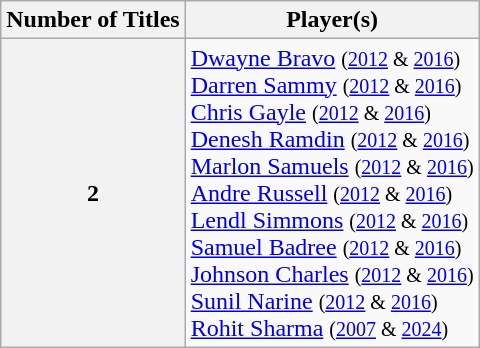<table class="wikitable">
<tr>
<th>Number of Titles</th>
<th>Player(s)</th>
</tr>
<tr>
<th>2</th>
<td> <a href='#'>Dwayne Bravo</a> <small>(<a href='#'>2012</a> & <a href='#'>2016</a>)</small> <br>  <a href='#'>Darren Sammy</a> <small>(<a href='#'>2012</a> & <a href='#'>2016</a>)</small> <br>  <a href='#'>Chris Gayle</a> <small>(<a href='#'>2012</a> & <a href='#'>2016</a>)</small> <br>  <a href='#'>Denesh Ramdin</a> <small>(<a href='#'>2012</a> & <a href='#'>2016</a>)</small> <br>  <a href='#'>Marlon Samuels</a> <small>(<a href='#'>2012</a> & <a href='#'>2016</a>)</small> <br>  <a href='#'>Andre Russell</a> <small>(<a href='#'>2012</a> & <a href='#'>2016</a>)</small> <br>  <a href='#'>Lendl Simmons</a> <small>(<a href='#'>2012</a> & <a href='#'>2016</a>)</small> <br>  <a href='#'>Samuel Badree</a> <small>(<a href='#'>2012</a> & <a href='#'>2016</a>)</small> <br>  <a href='#'>Johnson Charles</a> <small>(<a href='#'>2012</a> & <a href='#'>2016</a>)</small> <br>  <a href='#'>Sunil Narine</a> <small>(<a href='#'>2012</a> & <a href='#'>2016</a>)</small> <br>  <a href='#'>Rohit Sharma</a> <small>(<a href='#'>2007</a> & <a href='#'>2024</a>) </small></td>
</tr>
</table>
